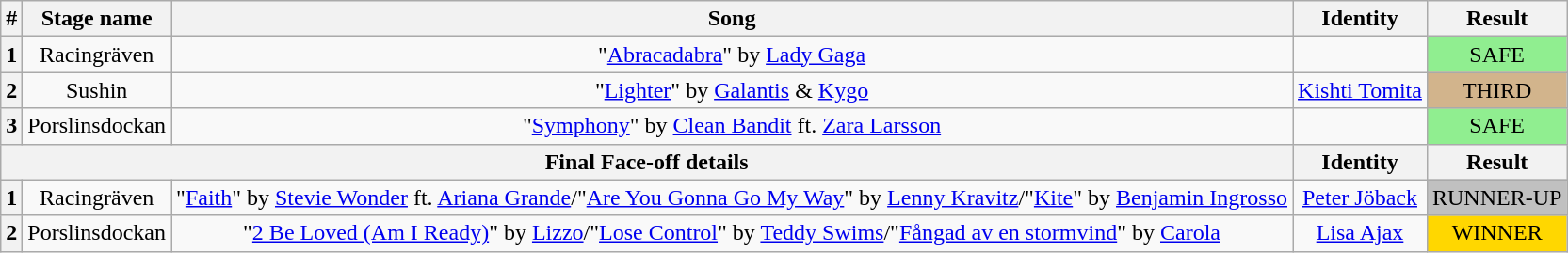<table class="wikitable plainrowheaders" style="text-align: center;">
<tr>
<th>#</th>
<th>Stage name</th>
<th>Song</th>
<th>Identity</th>
<th>Result</th>
</tr>
<tr>
<th>1</th>
<td>Racingräven</td>
<td>"<a href='#'>Abracadabra</a>" by <a href='#'>Lady Gaga</a></td>
<td></td>
<td bgcolor=lightgreen>SAFE</td>
</tr>
<tr>
<th>2</th>
<td>Sushin</td>
<td>"<a href='#'>Lighter</a>" by <a href='#'>Galantis</a> & <a href='#'>Kygo</a></td>
<td><a href='#'>Kishti Tomita</a></td>
<td bgcolor=tan>THIRD</td>
</tr>
<tr>
<th>3</th>
<td>Porslinsdockan</td>
<td>"<a href='#'>Symphony</a>" by <a href='#'>Clean Bandit</a> ft. <a href='#'>Zara Larsson</a></td>
<td></td>
<td bgcolor=lightgreen>SAFE</td>
</tr>
<tr>
<th colspan="3">Final Face-off details</th>
<th>Identity</th>
<th>Result</th>
</tr>
<tr>
<th>1</th>
<td>Racingräven</td>
<td>"<a href='#'>Faith</a>" by <a href='#'>Stevie Wonder</a> ft. <a href='#'>Ariana Grande</a>/"<a href='#'>Are You Gonna Go My Way</a>" by <a href='#'>Lenny Kravitz</a>/"<a href='#'>Kite</a>" by <a href='#'>Benjamin Ingrosso</a></td>
<td><a href='#'>Peter Jöback</a></td>
<td bgcolor=silver>RUNNER-UP</td>
</tr>
<tr>
<th>2</th>
<td>Porslinsdockan</td>
<td>"<a href='#'>2 Be Loved (Am I Ready)</a>" by <a href='#'>Lizzo</a>/"<a href='#'>Lose Control</a>" by <a href='#'>Teddy Swims</a>/"<a href='#'>Fångad av en stormvind</a>" by <a href='#'>Carola</a></td>
<td><a href='#'>Lisa Ajax</a></td>
<td bgcolor=gold>WINNER</td>
</tr>
</table>
